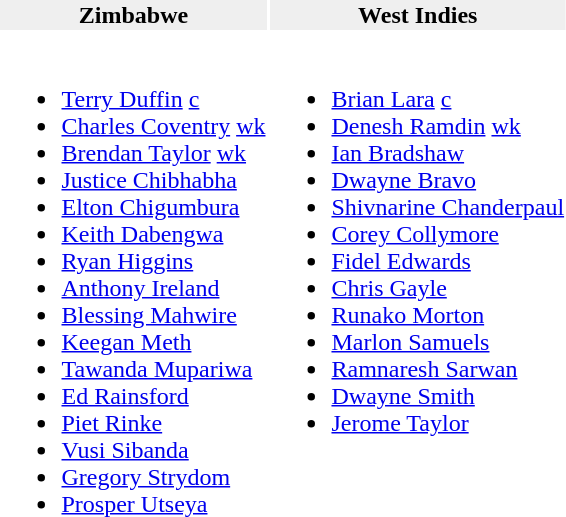<table>
<tr bgcolor="#efefef">
<th>Zimbabwe</th>
<th>West Indies</th>
</tr>
<tr valign="top">
<td><br><ul><li><a href='#'>Terry Duffin</a> <a href='#'>c</a></li><li><a href='#'>Charles Coventry</a> <a href='#'>wk</a></li><li><a href='#'>Brendan Taylor</a> <a href='#'>wk</a></li><li><a href='#'>Justice Chibhabha</a></li><li><a href='#'>Elton Chigumbura</a></li><li><a href='#'>Keith Dabengwa</a></li><li><a href='#'>Ryan Higgins</a></li><li><a href='#'>Anthony Ireland</a></li><li><a href='#'>Blessing Mahwire</a></li><li><a href='#'>Keegan Meth</a></li><li><a href='#'>Tawanda Mupariwa</a></li><li><a href='#'>Ed Rainsford</a></li><li><a href='#'>Piet Rinke</a></li><li><a href='#'>Vusi Sibanda</a></li><li><a href='#'>Gregory Strydom</a></li><li><a href='#'>Prosper Utseya</a></li></ul></td>
<td><br><ul><li><a href='#'>Brian Lara</a> <a href='#'>c</a></li><li><a href='#'>Denesh Ramdin</a> <a href='#'>wk</a></li><li><a href='#'>Ian Bradshaw</a></li><li><a href='#'>Dwayne Bravo</a></li><li><a href='#'>Shivnarine Chanderpaul</a></li><li><a href='#'>Corey Collymore</a></li><li><a href='#'>Fidel Edwards</a></li><li><a href='#'>Chris Gayle</a></li><li><a href='#'>Runako Morton</a></li><li><a href='#'>Marlon Samuels</a></li><li><a href='#'>Ramnaresh Sarwan</a></li><li><a href='#'>Dwayne Smith</a></li><li><a href='#'>Jerome Taylor</a></li></ul></td>
</tr>
<tr>
</tr>
</table>
